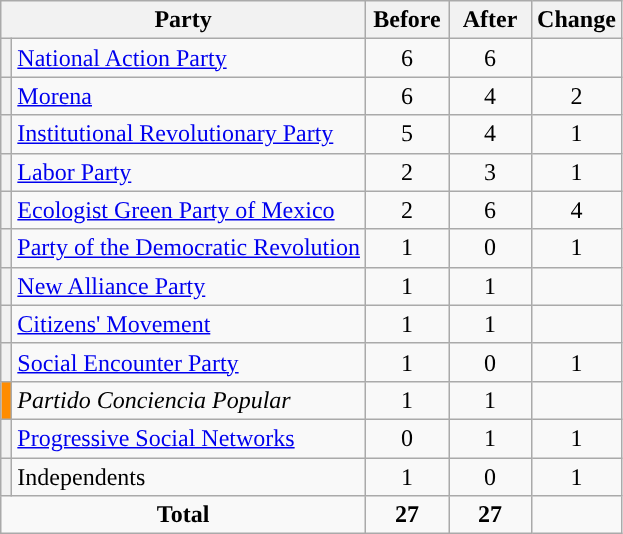<table class="wikitable" style="text-align:center;">
<tr>
<th colspan="2">Party</th>
<th style="width:3em">Before</th>
<th style="width:3em">After</th>
<th style="width:3em">Change</th>
</tr>
<tr>
<th style="background-color:"></th>
<td style="text-align:left;"><a href='#'>National Action Party</a></td>
<td>6</td>
<td>6</td>
<td></td>
</tr>
<tr>
<th style="background-color:"></th>
<td style="text-align:left;"><a href='#'>Morena</a></td>
<td>6</td>
<td>4</td>
<td>2</td>
</tr>
<tr>
<th style="background-color:"></th>
<td style="text-align:left;"><a href='#'>Institutional Revolutionary Party</a></td>
<td>5</td>
<td>4</td>
<td>1</td>
</tr>
<tr>
<th style="background-color:"></th>
<td style="text-align:left;"><a href='#'>Labor Party</a></td>
<td>2</td>
<td>3</td>
<td>1</td>
</tr>
<tr>
<th style="background-color:"></th>
<td style="text-align:left;"><a href='#'>Ecologist Green Party of Mexico</a></td>
<td>2</td>
<td>6</td>
<td>4</td>
</tr>
<tr>
<th style="background-color:"></th>
<td style="text-align:left;"><a href='#'>Party of the Democratic Revolution</a></td>
<td>1</td>
<td>0</td>
<td>1</td>
</tr>
<tr>
<th style="background-color:"></th>
<td style="text-align:left;"><a href='#'>New Alliance Party</a></td>
<td>1</td>
<td>1</td>
<td></td>
</tr>
<tr>
<th style="background-color:"></th>
<td style="text-align:left;"><a href='#'>Citizens' Movement</a></td>
<td>1</td>
<td>1</td>
<td></td>
</tr>
<tr>
<th style="background-color:"></th>
<td style="text-align:left;"><a href='#'>Social Encounter Party</a></td>
<td>1</td>
<td>0</td>
<td>1</td>
</tr>
<tr>
<th style="background-color:#ff8c00;"></th>
<td style="text-align:left;"><em>Partido Conciencia Popular</em></td>
<td>1</td>
<td>1</td>
<td></td>
</tr>
<tr>
<th style="background-color:"></th>
<td style="text-align:left;"><a href='#'>Progressive Social Networks</a></td>
<td>0</td>
<td>1</td>
<td>1</td>
</tr>
<tr>
<th style="background-color:"></th>
<td style="text-align:left;">Independents</td>
<td>1</td>
<td>0</td>
<td>1</td>
</tr>
<tr>
<td colspan="2"><strong>Total</strong></td>
<td><strong>27</strong></td>
<td><strong>27</strong></td>
<td></td>
</tr>
</table>
